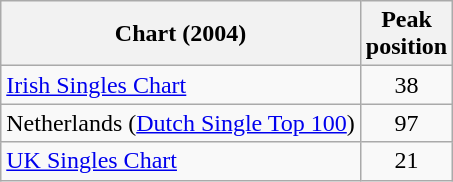<table class="wikitable sortable">
<tr>
<th>Chart (2004)</th>
<th>Peak<br>position</th>
</tr>
<tr>
<td><a href='#'>Irish Singles Chart</a></td>
<td align="center">38</td>
</tr>
<tr>
<td>Netherlands (<a href='#'>Dutch Single Top 100</a>)</td>
<td align="center">97</td>
</tr>
<tr>
<td><a href='#'>UK Singles Chart</a></td>
<td style="text-align:center;">21</td>
</tr>
</table>
